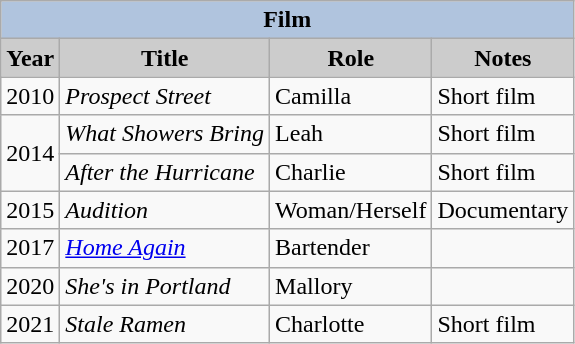<table class="wikitable">
<tr>
<th colspan=4 style="background:#B0C4DE;">Film</th>
</tr>
<tr align="center">
<th style="background: #CCCCCC;">Year</th>
<th style="background: #CCCCCC;">Title</th>
<th style="background: #CCCCCC;">Role</th>
<th style="background: #CCCCCC;">Notes</th>
</tr>
<tr>
<td>2010</td>
<td><em>Prospect Street</em></td>
<td>Camilla</td>
<td>Short film</td>
</tr>
<tr>
<td rowspan=2>2014</td>
<td><em>What Showers Bring</em></td>
<td>Leah</td>
<td>Short film</td>
</tr>
<tr>
<td><em>After the Hurricane</em></td>
<td>Charlie</td>
<td>Short film</td>
</tr>
<tr>
<td>2015</td>
<td><em>Audition</em></td>
<td>Woman/Herself</td>
<td>Documentary</td>
</tr>
<tr>
<td>2017</td>
<td><em><a href='#'>Home Again</a></em></td>
<td>Bartender</td>
<td></td>
</tr>
<tr>
<td>2020</td>
<td><em>She's in Portland</em></td>
<td>Mallory</td>
<td></td>
</tr>
<tr>
<td>2021</td>
<td><em>Stale Ramen</em></td>
<td>Charlotte</td>
<td>Short film</td>
</tr>
</table>
